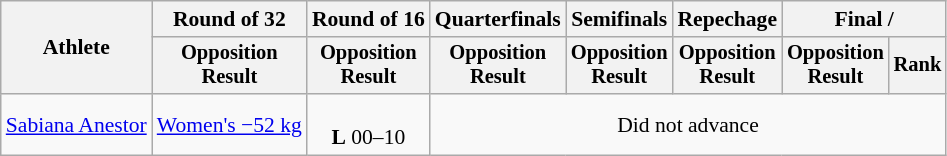<table class="wikitable" style="font-size:90%">
<tr>
<th rowspan="2">Athlete</th>
<th>Round of 32</th>
<th>Round of 16</th>
<th>Quarterfinals</th>
<th>Semifinals</th>
<th>Repechage</th>
<th colspan=2>Final / </th>
</tr>
<tr style="font-size:95%">
<th>Opposition<br>Result</th>
<th>Opposition<br>Result</th>
<th>Opposition<br>Result</th>
<th>Opposition<br>Result</th>
<th>Opposition<br>Result</th>
<th>Opposition<br>Result</th>
<th>Rank</th>
</tr>
<tr align=center>
<td align=left><a href='#'>Sabiana Anestor</a></td>
<td align=left><a href='#'>Women's −52 kg</a></td>
<td><br><strong>L</strong> 00–10</td>
<td colspan=6>Did not advance</td>
</tr>
</table>
